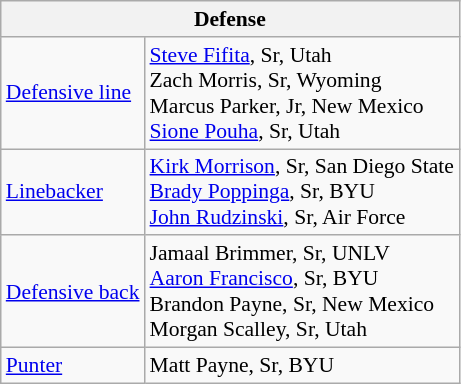<table class="wikitable" style="font-size: 90%;">
<tr>
<th colspan="2">Defense</th>
</tr>
<tr>
<td><a href='#'>Defensive line</a></td>
<td><a href='#'>Steve Fifita</a>, Sr, Utah<br>Zach Morris, Sr, Wyoming<br>Marcus Parker, Jr, New Mexico<br><a href='#'>Sione Pouha</a>, Sr, Utah</td>
</tr>
<tr>
<td><a href='#'>Linebacker</a></td>
<td><a href='#'>Kirk Morrison</a>, Sr, San Diego State<br><a href='#'>Brady Poppinga</a>, Sr, BYU<br> <a href='#'>John Rudzinski</a>, Sr, Air Force</td>
</tr>
<tr>
<td><a href='#'>Defensive back</a></td>
<td>Jamaal Brimmer, Sr, UNLV<br><a href='#'>Aaron Francisco</a>, Sr, BYU<br>Brandon Payne, Sr, New Mexico<br>Morgan Scalley, Sr, Utah</td>
</tr>
<tr>
<td><a href='#'>Punter</a></td>
<td>Matt Payne, Sr, BYU</td>
</tr>
</table>
